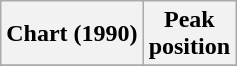<table class="wikitable sortable">
<tr>
<th>Chart (1990)</th>
<th>Peak<br>position</th>
</tr>
<tr>
</tr>
</table>
